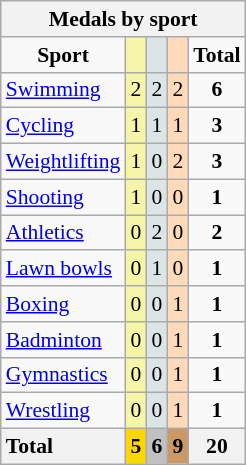<table class="wikitable" style="text-align:center;font-size:90%">
<tr style="background:#efefef;">
<th colspan=7><strong>Medals by sport</strong></th>
</tr>
<tr>
<td><strong>Sport</strong></td>
<td bgcolor=#f7f6a8></td>
<td bgcolor=#dce5e5></td>
<td bgcolor=#ffdab9></td>
<td><strong>Total</strong></td>
</tr>
<tr>
<td style="text-align:left;"><a href='#'>Swimming</a></td>
<td style="background:#F7F6A8;">2</td>
<td style="background:#DCE5E5;">2</td>
<td style="background:#FFDAB9;">2</td>
<td><strong>6</strong></td>
</tr>
<tr>
<td style="text-align:left;"><a href='#'>Cycling</a></td>
<td style="background:#F7F6A8;">1</td>
<td style="background:#DCE5E5;">1</td>
<td style="background:#FFDAB9;">1</td>
<td><strong>3</strong></td>
</tr>
<tr>
<td style="text-align:left;"><a href='#'>Weightlifting</a></td>
<td style="background:#F7F6A8;">1</td>
<td style="background:#DCE5E5;">0</td>
<td style="background:#FFDAB9;">2</td>
<td><strong>3</strong></td>
</tr>
<tr>
<td style="text-align:left;"><a href='#'>Shooting</a></td>
<td style="background:#F7F6A8;">1</td>
<td style="background:#DCE5E5;">0</td>
<td style="background:#FFDAB9;">0</td>
<td><strong>1</strong></td>
</tr>
<tr>
<td style="text-align:left;"><a href='#'>Athletics</a></td>
<td style="background:#F7F6A8;">0</td>
<td style="background:#DCE5E5;">2</td>
<td style="background:#FFDAB9;">0</td>
<td><strong>2</strong></td>
</tr>
<tr>
<td style="text-align:left;"><a href='#'>Lawn bowls</a></td>
<td style="background:#F7F6A8;">0</td>
<td style="background:#DCE5E5;">1</td>
<td style="background:#FFDAB9;">0</td>
<td><strong>1</strong></td>
</tr>
<tr>
<td style="text-align:left;"><a href='#'>Boxing</a></td>
<td style="background:#F7F6A8;">0</td>
<td style="background:#DCE5E5;">0</td>
<td style="background:#FFDAB9;">1</td>
<td><strong>1</strong></td>
</tr>
<tr>
<td style="text-align:left;"><a href='#'>Badminton</a></td>
<td style="background:#F7F6A8;">0</td>
<td style="background:#DCE5E5;">0</td>
<td style="background:#FFDAB9;">1</td>
<td><strong>1</strong></td>
</tr>
<tr>
<td style="text-align:left;"><a href='#'>Gymnastics</a></td>
<td style="background:#F7F6A8;">0</td>
<td style="background:#DCE5E5;">0</td>
<td style="background:#FFDAB9;">1</td>
<td><strong>1</strong></td>
</tr>
<tr>
<td style="text-align:left;"><a href='#'>Wrestling</a></td>
<td style="background:#F7F6A8;">0</td>
<td style="background:#DCE5E5;">0</td>
<td style="background:#FFDAB9;">1</td>
<td><strong>1</strong></td>
</tr>
<tr>
<th style="text-align:left;"><strong>Total</strong></th>
<th style="background:gold;"><strong>5</strong></th>
<th style="background:silver;"><strong>6</strong></th>
<th style="background:#c96;"><strong>9</strong></th>
<th><strong>20</strong></th>
</tr>
</table>
